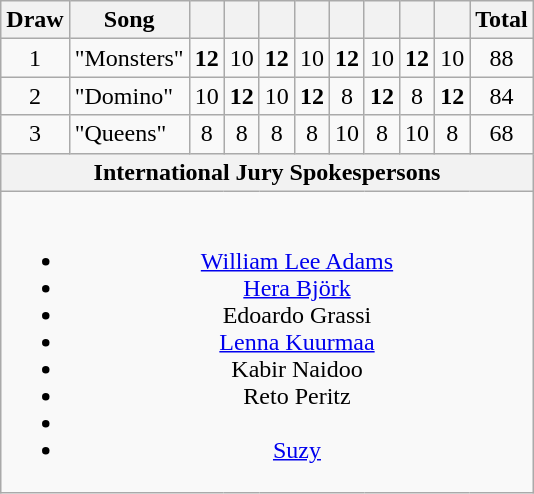<table class="wikitable" style="margin: 1em auto 1em auto; text-align:center;">
<tr>
<th>Draw</th>
<th>Song</th>
<th><br></th>
<th><br></th>
<th><br></th>
<th><br></th>
<th><br></th>
<th><br></th>
<th><br></th>
<th><br></th>
<th>Total</th>
</tr>
<tr>
<td>1</td>
<td align="left">"Monsters"</td>
<td><strong>12</strong></td>
<td>10</td>
<td><strong>12</strong></td>
<td>10</td>
<td><strong>12</strong></td>
<td>10</td>
<td><strong>12</strong></td>
<td>10</td>
<td>88</td>
</tr>
<tr>
<td>2</td>
<td align="left">"Domino"</td>
<td>10</td>
<td><strong>12</strong></td>
<td>10</td>
<td><strong>12</strong></td>
<td>8</td>
<td><strong>12</strong></td>
<td>8</td>
<td><strong>12</strong></td>
<td>84</td>
</tr>
<tr>
<td>3</td>
<td align="left">"Queens"</td>
<td>8</td>
<td>8</td>
<td>8</td>
<td>8</td>
<td>10</td>
<td>8</td>
<td>10</td>
<td>8</td>
<td>68</td>
</tr>
<tr>
<th colspan="11">International Jury Spokespersons</th>
</tr>
<tr>
<td colspan="11"><br><ul><li> <a href='#'>William Lee Adams</a></li><li> <a href='#'>Hera Björk</a></li><li> Edoardo Grassi</li><li> <a href='#'>Lenna Kuurmaa</a></li><li> Kabir Naidoo</li><li> Reto Peritz</li><li> </li><li> <a href='#'>Suzy</a></li></ul></td>
</tr>
</table>
